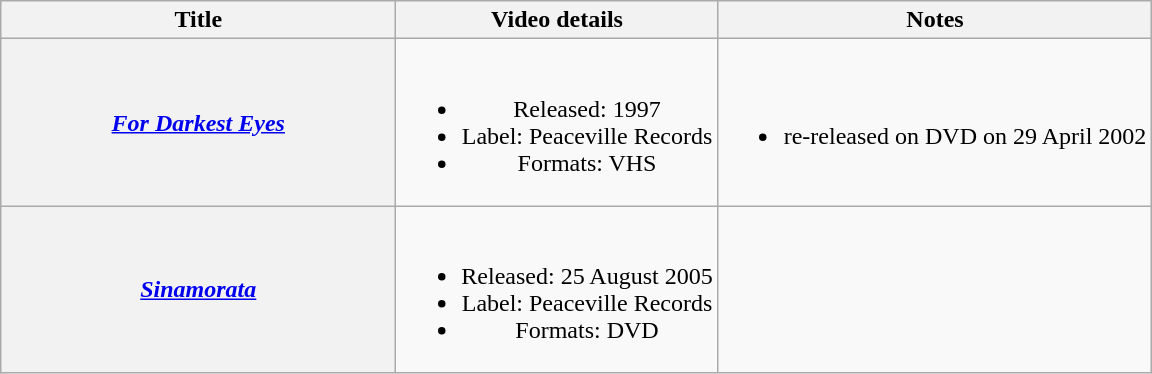<table class="wikitable plainrowheaders" style="text-align:center;">
<tr>
<th scope="col" style="width:16em;">Title</th>
<th scope="col">Video details</th>
<th scope="col">Notes</th>
</tr>
<tr>
<th scope="row"><em><a href='#'>For Darkest Eyes</a></em></th>
<td><br><ul><li>Released: 1997</li><li>Label: Peaceville Records</li><li>Formats: VHS</li></ul></td>
<td><br><ul><li>re-released on DVD on 29 April 2002</li></ul></td>
</tr>
<tr>
<th scope="row"><em><a href='#'>Sinamorata</a></em></th>
<td><br><ul><li>Released: 25 August 2005</li><li>Label: Peaceville Records</li><li>Formats: DVD</li></ul></td>
<td></td>
</tr>
</table>
